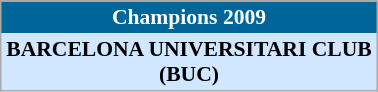<table align=center cellpadding="2" cellspacing="0" style="background: #f9f9f9; border: 1px #aaa solid; border-collapse: collapse; font-size: 90%;" width=20%>
<tr align=center bgcolor=#006699 style="color:white;">
<th width=100%><strong>Champions 2009</strong></th>
</tr>
<tr align=center bgcolor=#D0E7FF>
<td align=center><strong>BARCELONA UNIVERSITARI CLUB (BUC)</strong></td>
</tr>
</table>
